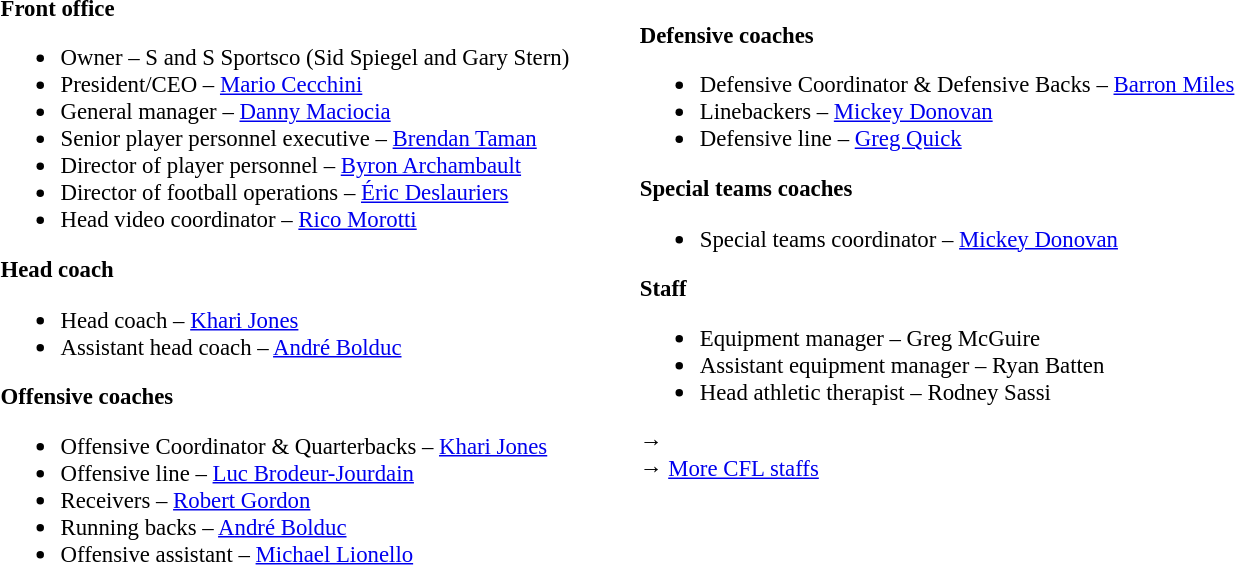<table class="toccolours" style="text-align: left;">
<tr>
<td colspan="7" style="text-align:right;"></td>
</tr>
<tr>
<td style="vertical-align:top;"></td>
<td style="font-size:95%; vertical-align:top;"><strong>Front office</strong><br><ul><li>Owner – S and S Sportsco (Sid Spiegel and Gary Stern)</li><li>President/CEO – <a href='#'>Mario Cecchini</a></li><li>General manager – <a href='#'>Danny Maciocia</a></li><li>Senior player personnel executive – <a href='#'>Brendan Taman</a></li><li>Director of player personnel – <a href='#'>Byron Archambault</a></li><li>Director of football operations – <a href='#'>Éric Deslauriers</a></li><li>Head video coordinator – <a href='#'>Rico Morotti</a></li></ul><strong>Head coach</strong><ul><li>Head coach – <a href='#'>Khari Jones</a></li><li>Assistant head coach – <a href='#'>André Bolduc</a></li></ul><strong>Offensive coaches</strong><ul><li>Offensive Coordinator & Quarterbacks – <a href='#'>Khari Jones</a></li><li>Offensive line – <a href='#'>Luc Brodeur-Jourdain</a></li><li>Receivers – <a href='#'>Robert Gordon</a></li><li>Running backs – <a href='#'>André Bolduc</a></li><li>Offensive assistant – <a href='#'>Michael Lionello</a></li></ul></td>
<td width="35"> </td>
<td style="vertical-align:top;"></td>
<td style="font-size:95%; vertical-align:top;"><br><strong>Defensive coaches</strong><ul><li>Defensive Coordinator & Defensive Backs – <a href='#'>Barron Miles</a></li><li>Linebackers – <a href='#'>Mickey Donovan</a></li><li>Defensive line – <a href='#'>Greg Quick</a></li></ul><strong>Special teams coaches</strong><ul><li>Special teams coordinator – <a href='#'>Mickey Donovan</a></li></ul><strong>Staff</strong><ul><li>Equipment manager – Greg McGuire</li><li>Assistant equipment manager – Ryan Batten</li><li>Head athletic therapist – Rodney Sassi</li></ul>→ <span> </span><br>
→ <a href='#'>More CFL staffs</a></td>
</tr>
</table>
